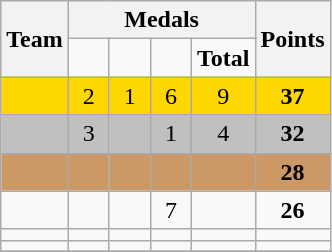<table class="wikitable" style="text-align:center;">
<tr>
<th rowspan=2>Team</th>
<th colspan=4>Medals</th>
<th rowspan=2>Points</th>
</tr>
<tr>
<td width=20px></td>
<td width=20px></td>
<td width=20px></td>
<td><strong>Total</strong></td>
</tr>
<tr bgcolor=gold>
<td align=left></td>
<td>2</td>
<td>1</td>
<td>6</td>
<td>9</td>
<td><strong>37</strong></td>
</tr>
<tr bgcolor=silver>
<td align=left></td>
<td>3</td>
<td></td>
<td>1</td>
<td>4</td>
<td><strong>32</strong></td>
</tr>
<tr bgcolor="CC9966">
<td align=left></td>
<td></td>
<td></td>
<td></td>
<td></td>
<td><strong>28</strong></td>
</tr>
<tr>
<td align=left></td>
<td></td>
<td></td>
<td>7</td>
<td></td>
<td><strong>26</strong></td>
</tr>
<tr>
<td align=left></td>
<td></td>
<td></td>
<td></td>
<td></td>
<td></td>
</tr>
<tr>
<td align=left></td>
<td></td>
<td></td>
<td></td>
<td></td>
<td></td>
</tr>
<tr>
</tr>
</table>
